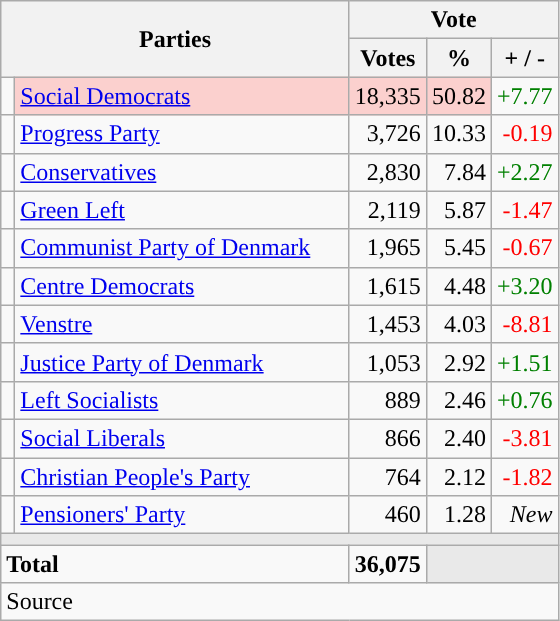<table class="wikitable" style="text-align:right;">
<tr>
<th style="text-align:centre;" rowspan="2" colspan="2" width="225">Parties</th>
<th colspan="3">Vote</th>
</tr>
<tr>
<th width="15">Votes</th>
<th width="15">%</th>
<th width="15">+ / -</th>
</tr>
<tr>
<td width="2" style="color:inherit;background:"></td>
<td bgcolor=#fbd0ce  align="left"><a href='#'>Social Democrats</a></td>
<td bgcolor=#fbd0ce>18,335</td>
<td bgcolor=#fbd0ce>50.82</td>
<td style=color:green;>+7.77</td>
</tr>
<tr>
<td width="2" style="color:inherit;background:"></td>
<td align="left"><a href='#'>Progress Party</a></td>
<td>3,726</td>
<td>10.33</td>
<td style=color:red;>-0.19</td>
</tr>
<tr>
<td width="2" style="color:inherit;background:"></td>
<td align="left"><a href='#'>Conservatives</a></td>
<td>2,830</td>
<td>7.84</td>
<td style=color:green;>+2.27</td>
</tr>
<tr>
<td width="2" style="color:inherit;background:"></td>
<td align="left"><a href='#'>Green Left</a></td>
<td>2,119</td>
<td>5.87</td>
<td style=color:red;>-1.47</td>
</tr>
<tr>
<td width="2" style="color:inherit;background:"></td>
<td align="left"><a href='#'>Communist Party of Denmark</a></td>
<td>1,965</td>
<td>5.45</td>
<td style=color:red;>-0.67</td>
</tr>
<tr>
<td width="2" style="color:inherit;background:"></td>
<td align="left"><a href='#'>Centre Democrats</a></td>
<td>1,615</td>
<td>4.48</td>
<td style=color:green;>+3.20</td>
</tr>
<tr>
<td width="2" style="color:inherit;background:"></td>
<td align="left"><a href='#'>Venstre</a></td>
<td>1,453</td>
<td>4.03</td>
<td style=color:red;>-8.81</td>
</tr>
<tr>
<td width="2" style="color:inherit;background:"></td>
<td align="left"><a href='#'>Justice Party of Denmark</a></td>
<td>1,053</td>
<td>2.92</td>
<td style=color:green;>+1.51</td>
</tr>
<tr>
<td width="2" style="color:inherit;background:"></td>
<td align="left"><a href='#'>Left Socialists</a></td>
<td>889</td>
<td>2.46</td>
<td style=color:green;>+0.76</td>
</tr>
<tr>
<td width="2" style="color:inherit;background:"></td>
<td align="left"><a href='#'>Social Liberals</a></td>
<td>866</td>
<td>2.40</td>
<td style=color:red;>-3.81</td>
</tr>
<tr>
<td width="2" style="color:inherit;background:"></td>
<td align="left"><a href='#'>Christian People's Party</a></td>
<td>764</td>
<td>2.12</td>
<td style=color:red;>-1.82</td>
</tr>
<tr>
<td width="2" style="color:inherit;background:"></td>
<td align="left"><a href='#'>Pensioners' Party</a></td>
<td>460</td>
<td>1.28</td>
<td><em>New</em></td>
</tr>
<tr>
<td colspan="7" bgcolor="#E9E9E9"></td>
</tr>
<tr>
<td align="left" colspan="2"><strong>Total</strong></td>
<td><strong>36,075</strong></td>
<td bgcolor="#E9E9E9" colspan="2"></td>
</tr>
<tr>
<td align="left" colspan="6">Source</td>
</tr>
</table>
